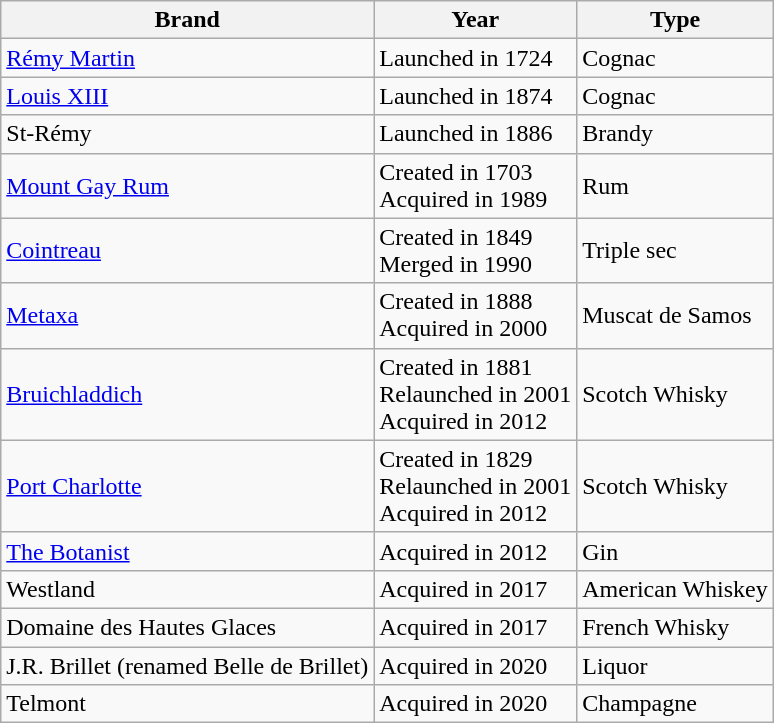<table class="wikitable sortable">
<tr>
<th>Brand</th>
<th>Year</th>
<th>Type</th>
</tr>
<tr>
<td><a href='#'>Rémy Martin</a></td>
<td>Launched in 1724</td>
<td>Cognac</td>
</tr>
<tr>
<td><a href='#'>Louis XIII</a></td>
<td>Launched in 1874</td>
<td>Cognac</td>
</tr>
<tr>
<td>St-Rémy</td>
<td>Launched in 1886</td>
<td>Brandy</td>
</tr>
<tr>
<td><a href='#'>Mount Gay Rum</a></td>
<td>Created in 1703<br>Acquired in 1989</td>
<td>Rum</td>
</tr>
<tr>
<td><a href='#'>Cointreau</a></td>
<td>Created in 1849<br>Merged in 1990</td>
<td>Triple sec</td>
</tr>
<tr>
<td><a href='#'>Metaxa</a></td>
<td>Created in 1888<br>Acquired in 2000</td>
<td>Muscat de Samos</td>
</tr>
<tr>
<td><a href='#'>Bruichladdich</a></td>
<td>Created in 1881<br>Relaunched in 2001<br>Acquired in 2012</td>
<td>Scotch Whisky</td>
</tr>
<tr>
<td><a href='#'>Port Charlotte</a></td>
<td>Created in 1829<br>Relaunched in 2001<br>Acquired in 2012</td>
<td>Scotch Whisky</td>
</tr>
<tr>
<td><a href='#'>The Botanist</a></td>
<td>Acquired in 2012</td>
<td>Gin</td>
</tr>
<tr>
<td>Westland</td>
<td>Acquired in 2017</td>
<td>American Whiskey</td>
</tr>
<tr>
<td>Domaine des Hautes Glaces</td>
<td>Acquired in 2017</td>
<td>French Whisky</td>
</tr>
<tr>
<td>J.R. Brillet (renamed Belle de Brillet)</td>
<td>Acquired in 2020</td>
<td>Liquor</td>
</tr>
<tr>
<td>Telmont</td>
<td>Acquired in 2020</td>
<td>Champagne</td>
</tr>
</table>
